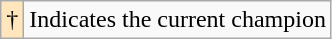<table class="wikitable">
<tr>
<td style="background-color:#FFE6BD">†</td>
<td>Indicates the current champion</td>
</tr>
</table>
